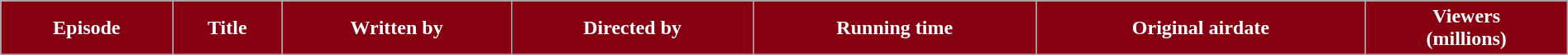<table class="wikitable plainrowheaders" style="width:100%;">
<tr style="color:#fff;">
<th style="background:#860012;">Episode</th>
<th style="background:#860012;">Title</th>
<th style="background:#860012;">Written by</th>
<th style="background:#860012;">Directed by</th>
<th style="background:#860012;">Running time</th>
<th style="background:#860012;">Original airdate</th>
<th style="background:#860012;">Viewers<br>(millions)<br>







</th>
</tr>
</table>
